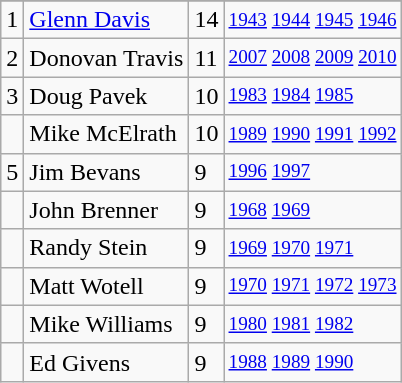<table class="wikitable">
<tr>
</tr>
<tr>
<td>1</td>
<td><a href='#'>Glenn Davis</a></td>
<td>14</td>
<td style="font-size:80%;"><a href='#'>1943</a> <a href='#'>1944</a> <a href='#'>1945</a> <a href='#'>1946</a></td>
</tr>
<tr>
<td>2</td>
<td>Donovan Travis</td>
<td>11</td>
<td style="font-size:80%;"><a href='#'>2007</a> <a href='#'>2008</a> <a href='#'>2009</a> <a href='#'>2010</a></td>
</tr>
<tr>
<td>3</td>
<td>Doug Pavek</td>
<td>10</td>
<td style="font-size:80%;"><a href='#'>1983</a> <a href='#'>1984</a> <a href='#'>1985</a></td>
</tr>
<tr>
<td></td>
<td>Mike McElrath</td>
<td>10</td>
<td style="font-size:80%;"><a href='#'>1989</a> <a href='#'>1990</a> <a href='#'>1991</a> <a href='#'>1992</a></td>
</tr>
<tr>
<td>5</td>
<td>Jim Bevans</td>
<td>9</td>
<td style="font-size:80%;"><a href='#'>1996</a> <a href='#'>1997</a></td>
</tr>
<tr>
<td></td>
<td>John Brenner</td>
<td>9</td>
<td style="font-size:80%;"><a href='#'>1968</a> <a href='#'>1969</a></td>
</tr>
<tr>
<td></td>
<td>Randy Stein</td>
<td>9</td>
<td style="font-size:80%;"><a href='#'>1969</a> <a href='#'>1970</a> <a href='#'>1971</a></td>
</tr>
<tr>
<td></td>
<td>Matt Wotell</td>
<td>9</td>
<td style="font-size:80%;"><a href='#'>1970</a> <a href='#'>1971</a> <a href='#'>1972</a> <a href='#'>1973</a></td>
</tr>
<tr>
<td></td>
<td>Mike Williams</td>
<td>9</td>
<td style="font-size:80%;"><a href='#'>1980</a> <a href='#'>1981</a> <a href='#'>1982</a></td>
</tr>
<tr>
<td></td>
<td>Ed Givens</td>
<td>9</td>
<td style="font-size:80%;"><a href='#'>1988</a> <a href='#'>1989</a> <a href='#'>1990</a></td>
</tr>
</table>
